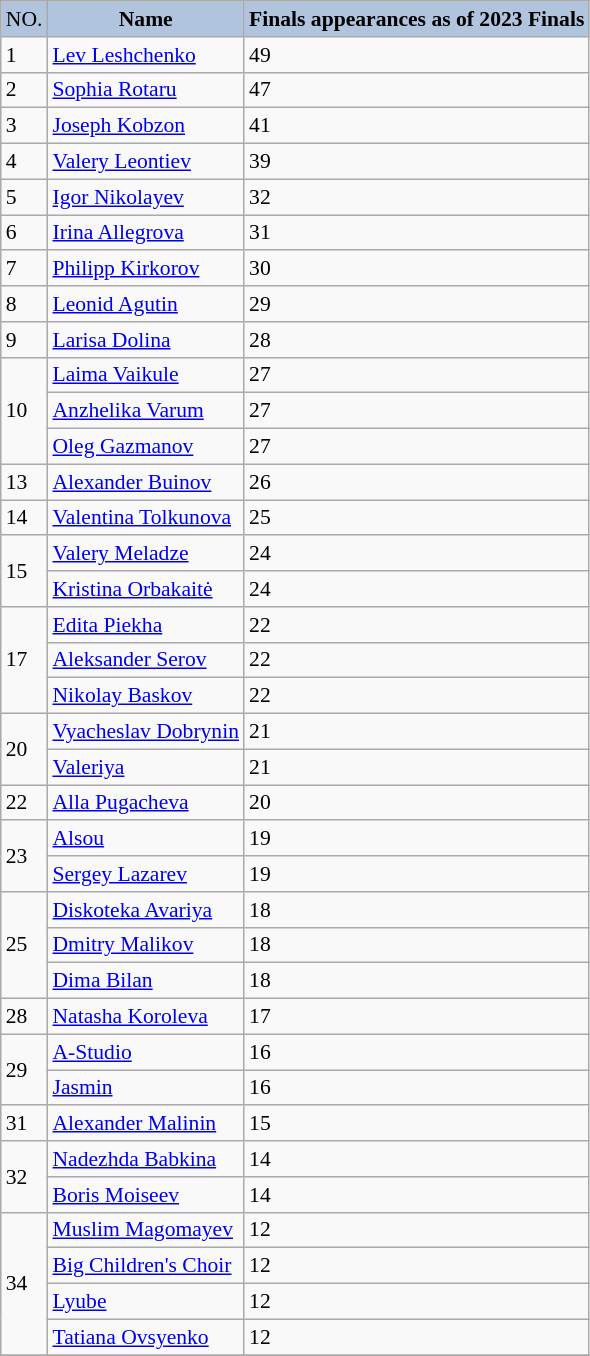<table class="wikitable" style="font-size:90%;">
<tr>
<td style="background:#B0C4DE;">NO.</td>
<th style="background:#B0C4DE;">Name</th>
<th style="background:#B0C4DE;">Finals appearances as of 2023 Finals</th>
</tr>
<tr ---->
<td>1</td>
<td><a href='#'>Lev Leshchenko</a></td>
<td>49</td>
</tr>
<tr ---->
<td>2</td>
<td><a href='#'>Sophia Rotaru</a></td>
<td>47</td>
</tr>
<tr ---->
<td>3</td>
<td><a href='#'>Joseph Kobzon</a></td>
<td>41</td>
</tr>
<tr>
<td>4</td>
<td><a href='#'>Valery Leontiev</a></td>
<td>39</td>
</tr>
<tr ---->
<td>5</td>
<td><a href='#'>Igor Nikolayev</a></td>
<td>32</td>
</tr>
<tr ---->
<td>6</td>
<td><a href='#'>Irina Allegrova</a></td>
<td>31</td>
</tr>
<tr>
<td>7</td>
<td><a href='#'>Philipp Kirkorov</a></td>
<td>30</td>
</tr>
<tr ---->
<td>8</td>
<td><a href='#'>Leonid Agutin</a></td>
<td>29</td>
</tr>
<tr ---->
<td>9</td>
<td><a href='#'>Larisa Dolina</a></td>
<td>28</td>
</tr>
<tr ---->
<td rowspan="3">10</td>
<td><a href='#'>Laima Vaikule</a></td>
<td>27</td>
</tr>
<tr ---->
<td><a href='#'>Anzhelika Varum</a></td>
<td>27</td>
</tr>
<tr ---->
<td><a href='#'>Oleg Gazmanov</a></td>
<td>27</td>
</tr>
<tr ---->
<td>13</td>
<td><a href='#'>Alexander Buinov</a></td>
<td>26</td>
</tr>
<tr ---->
<td>14</td>
<td><a href='#'>Valentina Tolkunova</a></td>
<td>25</td>
</tr>
<tr ---->
<td rowspan="2">15</td>
<td><a href='#'>Valery Meladze</a></td>
<td>24</td>
</tr>
<tr ---->
<td><a href='#'>Kristina Orbakaitė</a></td>
<td>24</td>
</tr>
<tr ---->
<td rowspan="3">17</td>
<td><a href='#'>Edita Piekha</a></td>
<td>22</td>
</tr>
<tr ---->
<td><a href='#'>Aleksander Serov</a></td>
<td>22</td>
</tr>
<tr --------->
<td><a href='#'>Nikolay Baskov</a></td>
<td>22</td>
</tr>
<tr ---->
<td rowspan="2">20</td>
<td><a href='#'>Vyacheslav Dobrynin</a></td>
<td>21</td>
</tr>
<tr ---->
<td><a href='#'>Valeriya</a></td>
<td>21</td>
</tr>
<tr ---->
<td>22</td>
<td><a href='#'>Alla Pugacheva</a></td>
<td>20</td>
</tr>
<tr ---->
<td rowspan="2">23</td>
<td><a href='#'>Alsou</a></td>
<td>19</td>
</tr>
<tr>
<td><a href='#'>Sergey Lazarev</a></td>
<td>19</td>
</tr>
<tr>
<td rowspan="3">25</td>
<td><a href='#'>Diskoteka Avariya</a></td>
<td>18</td>
</tr>
<tr ---->
<td><a href='#'>Dmitry Malikov</a></td>
<td>18</td>
</tr>
<tr>
<td><a href='#'>Dima Bilan</a></td>
<td>18</td>
</tr>
<tr ---->
<td>28</td>
<td><a href='#'>Natasha Koroleva</a></td>
<td>17</td>
</tr>
<tr --------->
<td rowspan="2">29</td>
<td><a href='#'>A-Studio</a></td>
<td>16</td>
</tr>
<tr --------->
<td><a href='#'>Jasmin</a></td>
<td>16</td>
</tr>
<tr>
<td>31</td>
<td><a href='#'>Alexander Malinin</a></td>
<td>15</td>
</tr>
<tr --------->
<td rowspan="2">32</td>
<td><a href='#'>Nadezhda Babkina</a></td>
<td>14</td>
</tr>
<tr>
<td><a href='#'>Boris Moiseev</a></td>
<td>14</td>
</tr>
<tr --------->
<td rowspan="4">34</td>
<td><a href='#'>Muslim Magomayev</a></td>
<td>12</td>
</tr>
<tr --------->
<td><a href='#'>Big Children's Choir</a></td>
<td>12</td>
</tr>
<tr --------->
<td><a href='#'>Lyube</a></td>
<td>12</td>
</tr>
<tr --------->
<td><a href='#'>Tatiana Ovsyenko</a></td>
<td>12</td>
</tr>
<tr --------->
</tr>
</table>
